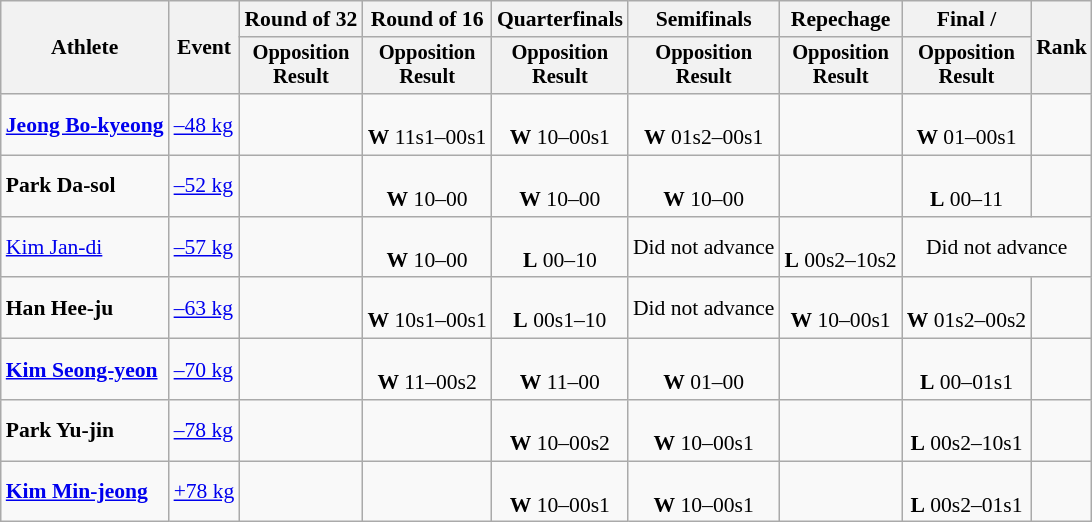<table class=wikitable style=font-size:90%;text-align:center>
<tr>
<th rowspan="2">Athlete</th>
<th rowspan="2">Event</th>
<th>Round of 32</th>
<th>Round of 16</th>
<th>Quarterfinals</th>
<th>Semifinals</th>
<th>Repechage</th>
<th>Final / </th>
<th rowspan=2>Rank</th>
</tr>
<tr style="font-size:95%">
<th>Opposition<br>Result</th>
<th>Opposition<br>Result</th>
<th>Opposition<br>Result</th>
<th>Opposition<br>Result</th>
<th>Opposition<br>Result</th>
<th>Opposition<br>Result</th>
</tr>
<tr>
<td align=left><strong><a href='#'>Jeong Bo-kyeong</a></strong></td>
<td align=left><a href='#'>–48 kg</a></td>
<td></td>
<td><br><strong>W</strong> 11s1–00s1</td>
<td><br><strong>W</strong> 10–00s1</td>
<td><br><strong>W</strong> 01s2–00s1</td>
<td></td>
<td><br><strong>W</strong> 01–00s1</td>
<td></td>
</tr>
<tr>
<td align=left><strong>Park Da-sol</strong></td>
<td align=left><a href='#'>–52 kg</a></td>
<td></td>
<td><br><strong>W</strong> 10–00</td>
<td><br><strong>W</strong> 10–00</td>
<td><br><strong>W</strong> 10–00</td>
<td></td>
<td><br><strong>L</strong> 00–11</td>
<td></td>
</tr>
<tr>
<td align=left><a href='#'>Kim Jan-di</a></td>
<td align=left><a href='#'>–57 kg</a></td>
<td></td>
<td><br><strong>W</strong> 10–00</td>
<td><br><strong>L</strong> 00–10</td>
<td>Did not advance</td>
<td><br><strong>L</strong> 00s2–10s2</td>
<td colspan=2>Did not advance</td>
</tr>
<tr>
<td align=left><strong>Han Hee-ju</strong></td>
<td align=left><a href='#'>–63 kg</a></td>
<td></td>
<td><br><strong>W</strong> 10s1–00s1</td>
<td><br><strong>L</strong> 00s1–10</td>
<td>Did not advance</td>
<td><br><strong>W</strong> 10–00s1</td>
<td><br><strong>W</strong> 01s2–00s2</td>
<td></td>
</tr>
<tr>
<td align=left><strong><a href='#'>Kim Seong-yeon</a></strong></td>
<td align=left><a href='#'>–70 kg</a></td>
<td></td>
<td><br><strong>W</strong> 11–00s2</td>
<td><br><strong>W</strong> 11–00</td>
<td><br><strong>W</strong> 01–00</td>
<td></td>
<td><br><strong>L</strong> 00–01s1</td>
<td></td>
</tr>
<tr>
<td align=left><strong>Park Yu-jin</strong></td>
<td align=left><a href='#'>–78 kg</a></td>
<td></td>
<td></td>
<td><br><strong>W</strong> 10–00s2</td>
<td><br><strong>W</strong> 10–00s1</td>
<td></td>
<td><br><strong>L</strong> 00s2–10s1</td>
<td></td>
</tr>
<tr>
<td align=left><strong><a href='#'>Kim Min-jeong</a></strong></td>
<td align=left><a href='#'>+78 kg</a></td>
<td></td>
<td></td>
<td><br><strong>W</strong> 10–00s1</td>
<td><br><strong>W</strong> 10–00s1</td>
<td></td>
<td><br><strong>L</strong> 00s2–01s1</td>
<td></td>
</tr>
</table>
